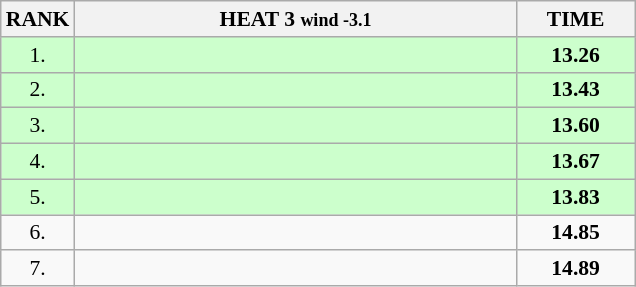<table class="wikitable" style="border-collapse: collapse; font-size: 90%;">
<tr>
<th>RANK</th>
<th style="width: 20em">HEAT 3 <small>wind -3.1</small></th>
<th style="width: 5em">TIME</th>
</tr>
<tr style="background:#ccffcc;">
<td align="center">1.</td>
<td></td>
<td align="center"><strong>13.26</strong></td>
</tr>
<tr style="background:#ccffcc;">
<td align="center">2.</td>
<td></td>
<td align="center"><strong>13.43</strong></td>
</tr>
<tr style="background:#ccffcc;">
<td align="center">3.</td>
<td></td>
<td align="center"><strong>13.60</strong></td>
</tr>
<tr style="background:#ccffcc;">
<td align="center">4.</td>
<td></td>
<td align="center"><strong>13.67</strong></td>
</tr>
<tr style="background:#ccffcc;">
<td align="center">5.</td>
<td></td>
<td align="center"><strong>13.83</strong></td>
</tr>
<tr>
<td align="center">6.</td>
<td></td>
<td align="center"><strong>14.85</strong></td>
</tr>
<tr>
<td align="center">7.</td>
<td></td>
<td align="center"><strong>14.89</strong></td>
</tr>
</table>
